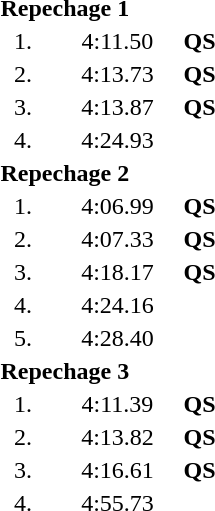<table style="text-align:center">
<tr>
<td colspan=4 align=left><strong>Repechage 1</strong></td>
</tr>
<tr>
<td width=30>1.</td>
<td align=left></td>
<td width=80>4:11.50</td>
<td><strong>QS</strong></td>
</tr>
<tr>
<td>2.</td>
<td align=left></td>
<td>4:13.73</td>
<td><strong>QS</strong></td>
</tr>
<tr>
<td>3.</td>
<td align=left></td>
<td>4:13.87</td>
<td><strong>QS</strong></td>
</tr>
<tr>
<td>4.</td>
<td align=left></td>
<td>4:24.93</td>
<td></td>
</tr>
<tr>
<td colspan=4 align=left><strong>Repechage 2</strong></td>
</tr>
<tr>
<td>1.</td>
<td align=left></td>
<td>4:06.99</td>
<td><strong>QS</strong></td>
</tr>
<tr>
<td>2.</td>
<td align=left></td>
<td>4:07.33</td>
<td><strong>QS</strong></td>
</tr>
<tr>
<td>3.</td>
<td align=left></td>
<td>4:18.17</td>
<td><strong>QS</strong></td>
</tr>
<tr>
<td>4.</td>
<td align=left></td>
<td>4:24.16</td>
<td></td>
</tr>
<tr>
<td>5.</td>
<td align=left></td>
<td>4:28.40</td>
<td></td>
</tr>
<tr>
<td colspan=4 align=left><strong>Repechage 3</strong></td>
</tr>
<tr>
<td>1.</td>
<td align=left></td>
<td>4:11.39</td>
<td><strong>QS</strong></td>
</tr>
<tr>
<td>2.</td>
<td align=left></td>
<td>4:13.82</td>
<td><strong>QS</strong></td>
</tr>
<tr>
<td>3.</td>
<td align=left></td>
<td>4:16.61</td>
<td><strong>QS</strong></td>
</tr>
<tr>
<td>4.</td>
<td align=left></td>
<td>4:55.73</td>
<td></td>
</tr>
</table>
